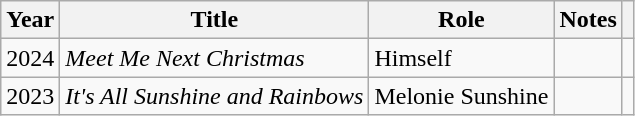<table class="wikitable sortable">
<tr>
<th>Year</th>
<th>Title</th>
<th>Role</th>
<th class="unsortable">Notes</th>
<th></th>
</tr>
<tr>
<td>2024</td>
<td><em>Meet Me Next Christmas</em></td>
<td>Himself</td>
<td></td>
<td></td>
</tr>
<tr>
<td>2023</td>
<td><em>It's All Sunshine and Rainbows</em></td>
<td>Melonie Sunshine</td>
<td></td>
<td></td>
</tr>
</table>
